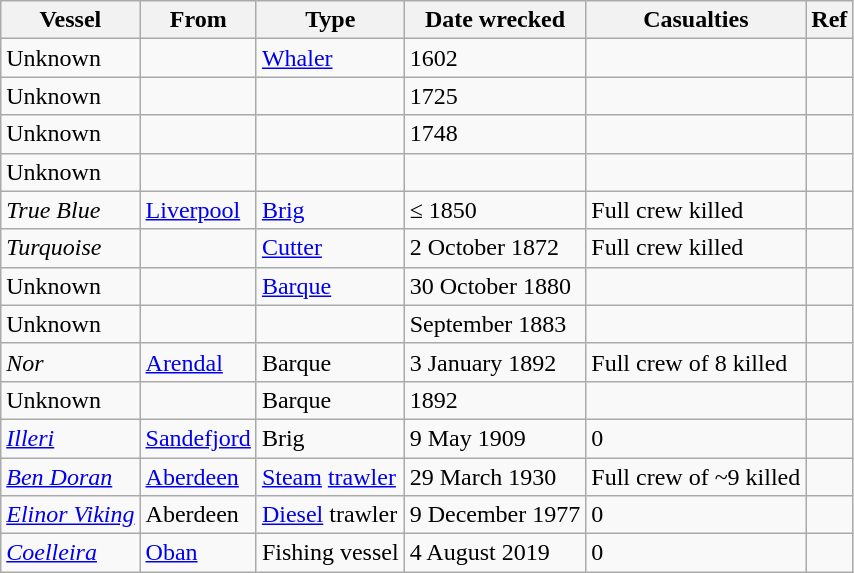<table class="wikitable sortable">
<tr>
<th>Vessel</th>
<th>From</th>
<th>Type</th>
<th>Date wrecked</th>
<th>Casualties</th>
<th>Ref</th>
</tr>
<tr>
<td>Unknown</td>
<td></td>
<td><a href='#'>Whaler</a></td>
<td>1602</td>
<td></td>
<td></td>
</tr>
<tr>
<td>Unknown</td>
<td></td>
<td></td>
<td>1725</td>
<td></td>
<td></td>
</tr>
<tr>
<td>Unknown</td>
<td></td>
<td></td>
<td>1748</td>
<td></td>
<td></td>
</tr>
<tr>
<td>Unknown</td>
<td></td>
<td></td>
<td data-sort-value="1762"></td>
<td></td>
<td></td>
</tr>
<tr>
<td><em>True Blue</em></td>
<td> <a href='#'>Liverpool</a></td>
<td><a href='#'>Brig</a></td>
<td data-sort-value="1850">≤ 1850</td>
<td>Full crew killed</td>
<td></td>
</tr>
<tr>
<td><em>Turquoise</em></td>
<td></td>
<td><a href='#'>Cutter</a></td>
<td data-sort-value="1872-10-02">2 October 1872</td>
<td>Full crew killed</td>
<td></td>
</tr>
<tr>
<td>Unknown</td>
<td></td>
<td><a href='#'>Barque</a></td>
<td data-sort-value="1880-10-30">30 October 1880</td>
<td></td>
<td></td>
</tr>
<tr>
<td>Unknown</td>
<td></td>
<td></td>
<td data-sort-value="1883-09">September 1883</td>
<td></td>
<td></td>
</tr>
<tr>
<td><em>Nor</em></td>
<td> <a href='#'>Arendal</a></td>
<td>Barque</td>
<td data-sort-value="1892-01-03">3 January 1892</td>
<td>Full crew of 8 killed</td>
<td></td>
</tr>
<tr>
<td>Unknown</td>
<td></td>
<td>Barque</td>
<td>1892</td>
<td></td>
<td></td>
</tr>
<tr>
<td><a href='#'><em>Illeri</em></a></td>
<td> <a href='#'>Sandefjord</a></td>
<td>Brig</td>
<td data-sort-value="1909-05-09">9 May 1909</td>
<td>0</td>
<td></td>
</tr>
<tr>
<td><em><a href='#'>Ben Doran</a></em></td>
<td> <a href='#'>Aberdeen</a></td>
<td><a href='#'>Steam</a> <a href='#'>trawler</a></td>
<td data-sort-value="1930-03-29">29 March 1930</td>
<td>Full crew of ~9 killed</td>
<td></td>
</tr>
<tr>
<td><a href='#'><em>Elinor Viking</em></a></td>
<td> Aberdeen</td>
<td><a href='#'>Diesel</a> trawler</td>
<td data-sort-value="1977-12-09">9 December 1977</td>
<td>0</td>
<td></td>
</tr>
<tr>
<td><em><a href='#'>Coelleira</a></em></td>
<td> <a href='#'>Oban</a></td>
<td>Fishing vessel</td>
<td data-sort-value="2019-08-04">4 August 2019</td>
<td>0</td>
<td></td>
</tr>
</table>
